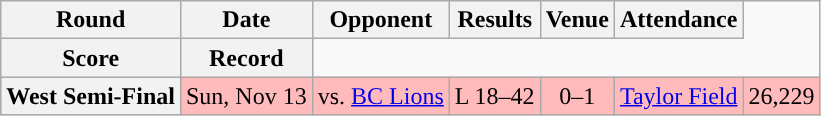<table class="wikitable" style="text-align:center">
<tr>
<th>Round</th>
<th>Date</th>
<th>Opponent</th>
<th>Results</th>
<th>Venue</th>
<th>Attendance</th>
</tr>
<tr>
<th>Score</th>
<th>Record</th>
</tr>
<tr style="background:#ffbbbb">
<th>West Semi-Final</th>
<td>Sun, Nov 13</td>
<td>vs. <a href='#'>BC Lions</a></td>
<td>L 18–42</td>
<td>0–1</td>
<td><a href='#'>Taylor Field</a></td>
<td>26,229</td>
</tr>
</table>
